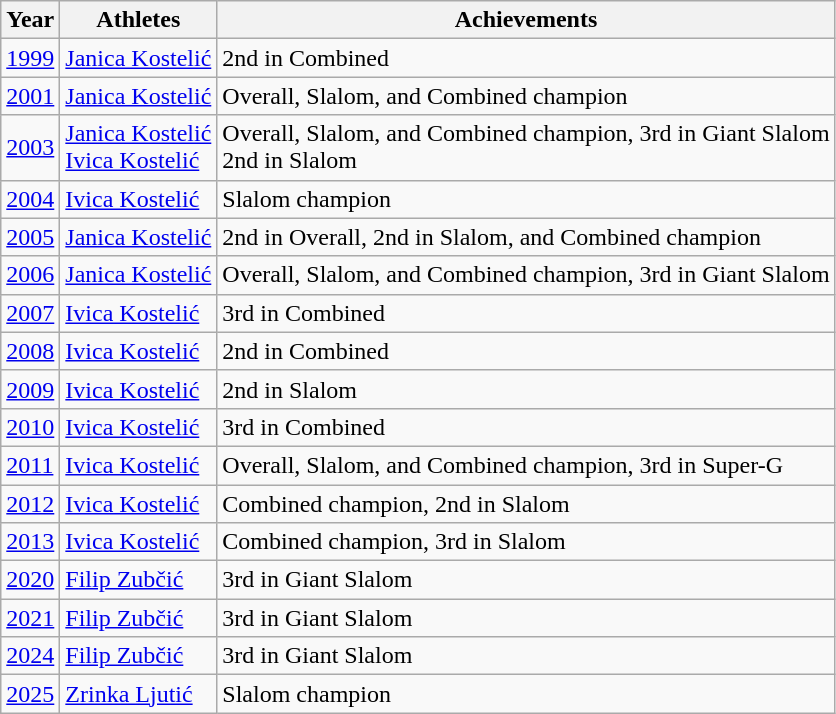<table class="wikitable">
<tr>
<th>Year</th>
<th>Athletes</th>
<th>Achievements</th>
</tr>
<tr>
<td><a href='#'>1999</a></td>
<td><a href='#'>Janica Kostelić</a></td>
<td>2nd in Combined</td>
</tr>
<tr>
<td><a href='#'>2001</a></td>
<td><a href='#'>Janica Kostelić</a></td>
<td>Overall, Slalom, and Combined champion</td>
</tr>
<tr>
<td><a href='#'>2003</a></td>
<td><a href='#'>Janica Kostelić</a><br><a href='#'>Ivica Kostelić</a></td>
<td>Overall, Slalom, and Combined champion, 3rd in Giant Slalom<br>2nd in Slalom</td>
</tr>
<tr>
<td><a href='#'>2004</a></td>
<td><a href='#'>Ivica Kostelić</a></td>
<td>Slalom champion</td>
</tr>
<tr>
<td><a href='#'>2005</a></td>
<td><a href='#'>Janica Kostelić</a></td>
<td>2nd in Overall, 2nd in Slalom, and Combined champion</td>
</tr>
<tr>
<td><a href='#'>2006</a></td>
<td><a href='#'>Janica Kostelić</a></td>
<td>Overall, Slalom, and Combined champion, 3rd in Giant Slalom</td>
</tr>
<tr>
<td><a href='#'>2007</a></td>
<td><a href='#'>Ivica Kostelić</a></td>
<td>3rd in Combined</td>
</tr>
<tr>
<td><a href='#'>2008</a></td>
<td><a href='#'>Ivica Kostelić</a></td>
<td>2nd in Combined</td>
</tr>
<tr>
<td><a href='#'>2009</a></td>
<td><a href='#'>Ivica Kostelić</a></td>
<td>2nd in Slalom</td>
</tr>
<tr>
<td><a href='#'>2010</a></td>
<td><a href='#'>Ivica Kostelić</a></td>
<td>3rd in Combined</td>
</tr>
<tr>
<td><a href='#'>2011</a></td>
<td><a href='#'>Ivica Kostelić</a></td>
<td>Overall, Slalom, and Combined champion, 3rd in Super-G</td>
</tr>
<tr>
<td><a href='#'>2012</a></td>
<td><a href='#'>Ivica Kostelić</a></td>
<td>Combined champion, 2nd in Slalom</td>
</tr>
<tr>
<td><a href='#'>2013</a></td>
<td><a href='#'>Ivica Kostelić</a></td>
<td>Combined champion, 3rd in Slalom</td>
</tr>
<tr>
<td><a href='#'>2020</a></td>
<td><a href='#'>Filip Zubčić</a></td>
<td>3rd in Giant Slalom</td>
</tr>
<tr>
<td><a href='#'>2021</a></td>
<td><a href='#'>Filip Zubčić</a></td>
<td>3rd in Giant Slalom</td>
</tr>
<tr>
<td><a href='#'>2024</a></td>
<td><a href='#'>Filip Zubčić</a></td>
<td>3rd in Giant Slalom</td>
</tr>
<tr>
<td><a href='#'>2025</a></td>
<td><a href='#'>Zrinka Ljutić</a></td>
<td>Slalom champion</td>
</tr>
</table>
